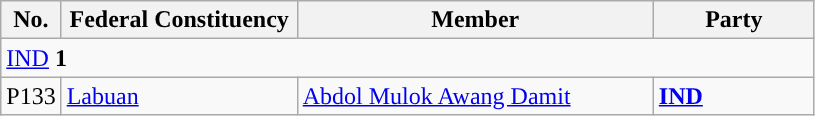<table class="wikitable sortable">
<tr>
<th style="width:30px;">No.</th>
<th style="width:150px;">Federal Constituency</th>
<th style="width:230px;">Member</th>
<th style="width:100px;">Party</th>
</tr>
<tr>
<td colspan="4"><a href='#'>IND</a> <strong>1</strong></td>
</tr>
<tr>
<td>P133</td>
<td><a href='#'>Labuan</a></td>
<td><a href='#'>Abdol Mulok Awang Damit</a></td>
<td><strong><a href='#'>IND</a></strong></td>
</tr>
</table>
